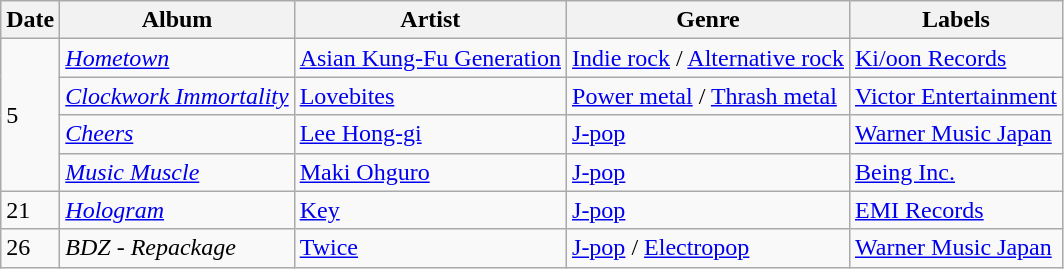<table class="wikitable">
<tr>
<th>Date</th>
<th>Album</th>
<th>Artist</th>
<th>Genre</th>
<th>Labels</th>
</tr>
<tr>
<td rowspan="4">5</td>
<td><em><a href='#'>Hometown</a></em></td>
<td><a href='#'>Asian Kung-Fu Generation</a></td>
<td><a href='#'>Indie rock</a> / <a href='#'>Alternative rock</a></td>
<td><a href='#'>Ki/oon Records</a></td>
</tr>
<tr>
<td><em><a href='#'>Clockwork Immortality</a></em></td>
<td><a href='#'>Lovebites</a></td>
<td><a href='#'>Power metal</a> / <a href='#'>Thrash metal</a></td>
<td><a href='#'>Victor Entertainment</a></td>
</tr>
<tr>
<td><em><a href='#'>Cheers</a></em></td>
<td><a href='#'>Lee Hong-gi</a></td>
<td><a href='#'>J-pop</a></td>
<td><a href='#'>Warner Music Japan</a></td>
</tr>
<tr>
<td><em><a href='#'>Music Muscle</a></em></td>
<td><a href='#'>Maki Ohguro</a></td>
<td><a href='#'>J-pop</a></td>
<td><a href='#'>Being Inc.</a></td>
</tr>
<tr>
<td>21</td>
<td><em><a href='#'>Hologram</a></em></td>
<td><a href='#'>Key</a></td>
<td><a href='#'>J-pop</a></td>
<td><a href='#'>EMI Records</a></td>
</tr>
<tr>
<td>26</td>
<td><em>BDZ - Repackage</em></td>
<td><a href='#'>Twice</a></td>
<td><a href='#'>J-pop</a> / <a href='#'>Electropop</a></td>
<td><a href='#'>Warner Music Japan</a></td>
</tr>
</table>
